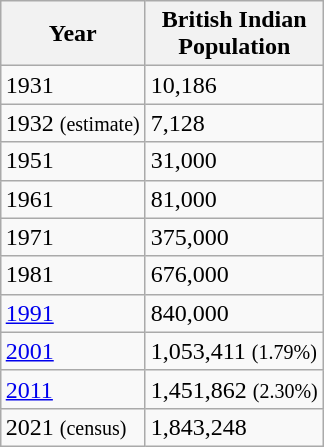<table class="wikitable" style="float:right; margin-left:1em">
<tr>
<th>Year</th>
<th>British Indian<br>Population</th>
</tr>
<tr>
<td>1931 </td>
<td>10,186</td>
</tr>
<tr>
<td>1932 <small>(estimate)</small></td>
<td>7,128</td>
</tr>
<tr>
<td>1951 </td>
<td>31,000</td>
</tr>
<tr>
<td>1961 </td>
<td>81,000</td>
</tr>
<tr>
<td>1971 </td>
<td>375,000</td>
</tr>
<tr>
<td>1981 </td>
<td>676,000</td>
</tr>
<tr>
<td><a href='#'>1991</a> </td>
<td>840,000</td>
</tr>
<tr>
<td><a href='#'>2001</a> </td>
<td>1,053,411 <small>(1.79%)</small></td>
</tr>
<tr>
<td><a href='#'>2011</a> </td>
<td>1,451,862 <small>(2.30%)</small></td>
</tr>
<tr>
<td>2021 <small>(census)</small></td>
<td>1,843,248</td>
</tr>
</table>
